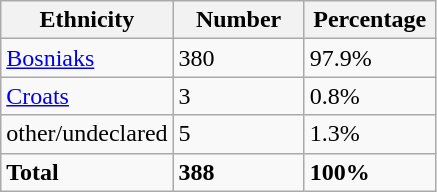<table class="wikitable">
<tr>
<th width="100px">Ethnicity</th>
<th width="80px">Number</th>
<th width="80px">Percentage</th>
</tr>
<tr>
<td><a href='#'>Bosniaks</a></td>
<td>380</td>
<td>97.9%</td>
</tr>
<tr>
<td><a href='#'>Croats</a></td>
<td>3</td>
<td>0.8%</td>
</tr>
<tr>
<td>other/undeclared</td>
<td>5</td>
<td>1.3%</td>
</tr>
<tr>
<td><strong>Total</strong></td>
<td><strong>388</strong></td>
<td><strong>100%</strong></td>
</tr>
</table>
